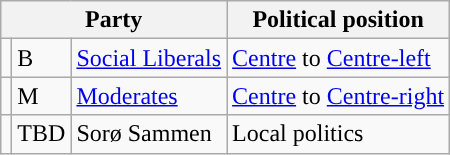<table class="wikitable">
<tr>
<th colspan="3">Party</th>
<th>Political position</th>
</tr>
<tr>
<td></td>
<td>B</td>
<td><a href='#'>Social Liberals</a></td>
<td><a href='#'>Centre</a> to <a href='#'>Centre-left</a></td>
</tr>
<tr>
<td></td>
<td>M</td>
<td><a href='#'>Moderates</a></td>
<td><a href='#'>Centre</a> to <a href='#'>Centre-right</a></td>
</tr>
<tr>
<td></td>
<td>TBD</td>
<td>Sorø Sammen</td>
<td>Local politics</td>
</tr>
</table>
